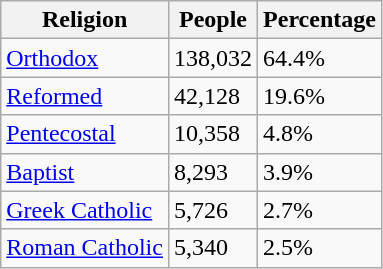<table class="wikitable sortable" style="float:left; margin-right:1em;">
<tr>
<th>Religion</th>
<th>People</th>
<th>Percentage</th>
</tr>
<tr>
<td><a href='#'>Orthodox</a></td>
<td>138,032</td>
<td>64.4%</td>
</tr>
<tr>
<td><a href='#'>Reformed</a></td>
<td>42,128</td>
<td>19.6%</td>
</tr>
<tr>
<td><a href='#'>Pentecostal</a></td>
<td>10,358</td>
<td>4.8%</td>
</tr>
<tr>
<td><a href='#'>Baptist</a></td>
<td>8,293</td>
<td>3.9%</td>
</tr>
<tr>
<td><a href='#'>Greek Catholic</a></td>
<td>5,726</td>
<td>2.7%</td>
</tr>
<tr>
<td><a href='#'>Roman Catholic</a></td>
<td>5,340</td>
<td>2.5%</td>
</tr>
</table>
